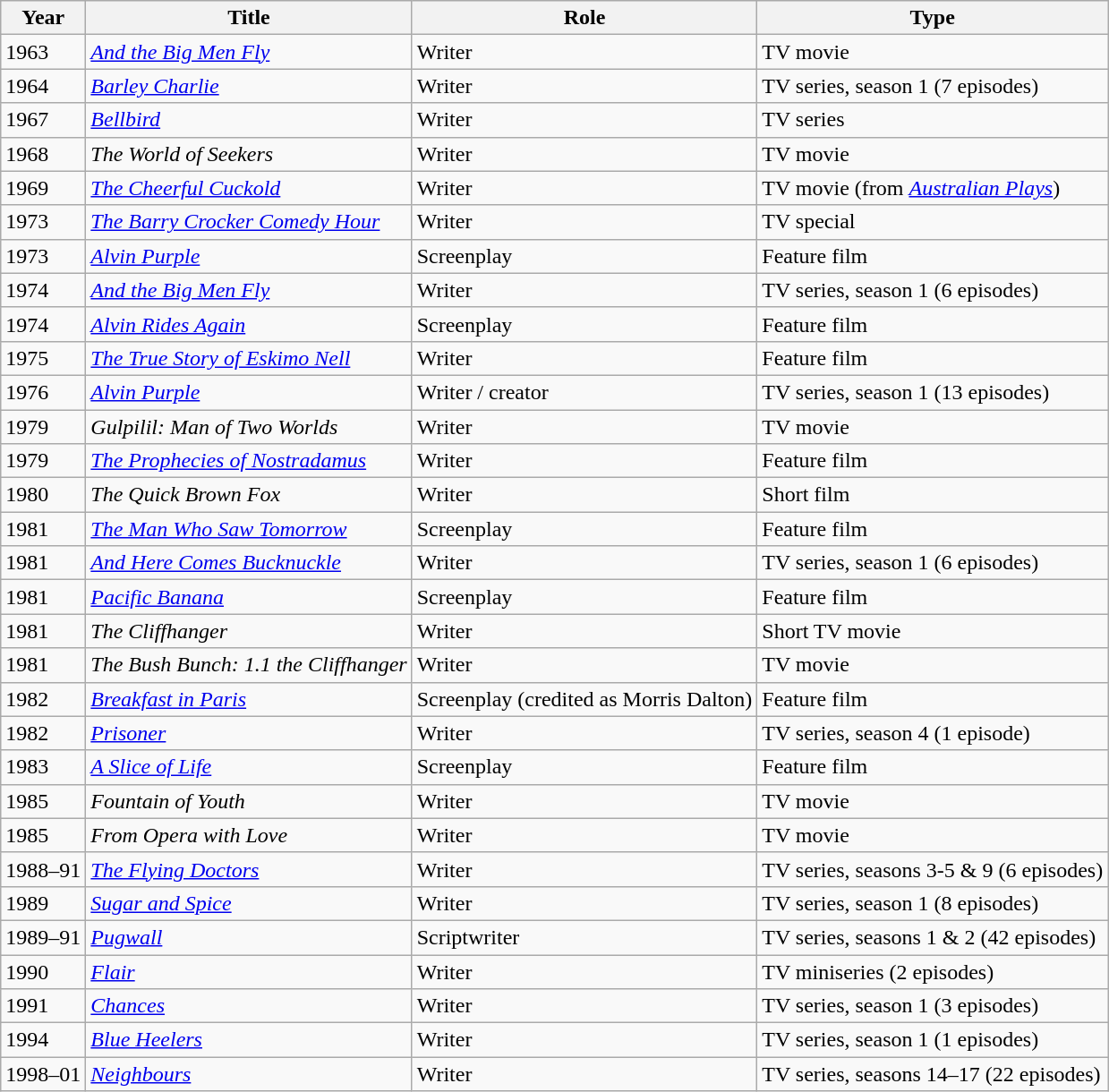<table class="wikitable">
<tr>
<th>Year</th>
<th>Title</th>
<th>Role</th>
<th>Type</th>
</tr>
<tr>
<td>1963</td>
<td><em><a href='#'>And the Big Men Fly</a></em></td>
<td>Writer</td>
<td>TV movie</td>
</tr>
<tr>
<td>1964</td>
<td><em><a href='#'>Barley Charlie</a></em></td>
<td>Writer</td>
<td>TV series, season 1 (7 episodes)</td>
</tr>
<tr>
<td>1967</td>
<td><em><a href='#'>Bellbird</a></em></td>
<td>Writer</td>
<td>TV series</td>
</tr>
<tr>
<td>1968</td>
<td><em>The World of Seekers</em></td>
<td>Writer</td>
<td>TV movie</td>
</tr>
<tr>
<td>1969</td>
<td><em><a href='#'>The Cheerful Cuckold</a></em></td>
<td>Writer</td>
<td>TV movie (from <em><a href='#'>Australian Plays</a></em>)</td>
</tr>
<tr>
<td>1973</td>
<td><em><a href='#'>The Barry Crocker Comedy Hour</a></em></td>
<td>Writer</td>
<td>TV special</td>
</tr>
<tr>
<td>1973</td>
<td><em><a href='#'>Alvin Purple</a></em></td>
<td>Screenplay</td>
<td>Feature film</td>
</tr>
<tr>
<td>1974</td>
<td><em><a href='#'>And the Big Men Fly</a></em></td>
<td>Writer</td>
<td>TV series, season 1 (6 episodes)</td>
</tr>
<tr>
<td>1974</td>
<td><em><a href='#'>Alvin Rides Again</a></em></td>
<td>Screenplay</td>
<td>Feature film</td>
</tr>
<tr>
<td>1975</td>
<td><em><a href='#'>The True Story of Eskimo Nell</a></em></td>
<td>Writer</td>
<td>Feature film</td>
</tr>
<tr>
<td>1976</td>
<td><em><a href='#'>Alvin Purple</a></em></td>
<td>Writer / creator</td>
<td>TV series, season 1 (13 episodes)</td>
</tr>
<tr>
<td>1979</td>
<td><em>Gulpilil: Man of Two Worlds</em></td>
<td>Writer</td>
<td>TV movie</td>
</tr>
<tr>
<td>1979</td>
<td><em><a href='#'>The Prophecies of Nostradamus</a></em></td>
<td>Writer</td>
<td>Feature film</td>
</tr>
<tr>
<td>1980</td>
<td><em>The Quick Brown Fox</em></td>
<td>Writer</td>
<td>Short film</td>
</tr>
<tr>
<td>1981</td>
<td><em><a href='#'>The Man Who Saw Tomorrow</a></em></td>
<td>Screenplay</td>
<td>Feature film</td>
</tr>
<tr>
<td>1981</td>
<td><em><a href='#'>And Here Comes Bucknuckle</a></em></td>
<td>Writer</td>
<td>TV series, season 1 (6 episodes)</td>
</tr>
<tr>
<td>1981</td>
<td><em><a href='#'>Pacific Banana</a></em></td>
<td>Screenplay</td>
<td>Feature film</td>
</tr>
<tr>
<td>1981</td>
<td><em>The Cliffhanger</em></td>
<td>Writer</td>
<td>Short TV movie</td>
</tr>
<tr>
<td>1981</td>
<td><em>The Bush Bunch: 1.1 the Cliffhanger</em></td>
<td>Writer</td>
<td>TV movie</td>
</tr>
<tr>
<td>1982</td>
<td><em><a href='#'>Breakfast in Paris</a></em></td>
<td>Screenplay (credited as Morris Dalton)</td>
<td>Feature film</td>
</tr>
<tr>
<td>1982</td>
<td><em><a href='#'>Prisoner</a></em></td>
<td>Writer</td>
<td>TV series, season 4 (1 episode)</td>
</tr>
<tr>
<td>1983</td>
<td><em><a href='#'>A Slice of Life</a></em></td>
<td>Screenplay</td>
<td>Feature film</td>
</tr>
<tr>
<td>1985</td>
<td><em>Fountain of Youth</em></td>
<td>Writer</td>
<td>TV movie</td>
</tr>
<tr>
<td>1985</td>
<td><em>From Opera with Love</em></td>
<td>Writer</td>
<td>TV movie</td>
</tr>
<tr>
<td>1988–91</td>
<td><em><a href='#'>The Flying Doctors</a></em></td>
<td>Writer</td>
<td>TV series, seasons 3-5 & 9 (6 episodes)</td>
</tr>
<tr>
<td>1989</td>
<td><em><a href='#'>Sugar and Spice</a></em></td>
<td>Writer</td>
<td>TV series, season 1 (8 episodes)</td>
</tr>
<tr>
<td>1989–91</td>
<td><em><a href='#'>Pugwall</a></em></td>
<td>Scriptwriter</td>
<td>TV series, seasons 1 & 2 (42 episodes)</td>
</tr>
<tr>
<td>1990</td>
<td><em><a href='#'>Flair</a></em></td>
<td>Writer</td>
<td>TV miniseries (2 episodes)</td>
</tr>
<tr>
<td>1991</td>
<td><em><a href='#'>Chances</a></em></td>
<td>Writer</td>
<td>TV series, season 1 (3 episodes)</td>
</tr>
<tr>
<td>1994</td>
<td><em><a href='#'>Blue Heelers</a></em></td>
<td>Writer</td>
<td>TV series, season 1 (1 episodes)</td>
</tr>
<tr>
<td>1998–01</td>
<td><em><a href='#'>Neighbours</a></em></td>
<td>Writer</td>
<td>TV series, seasons 14–17 (22 episodes)</td>
</tr>
</table>
